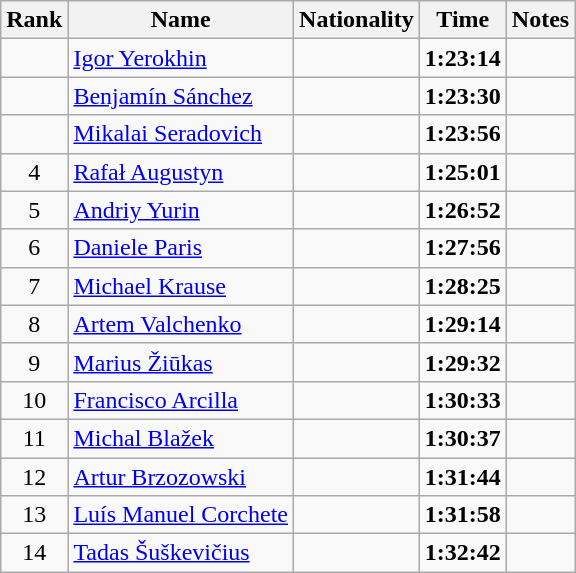<table class="wikitable sortable" style="text-align:center">
<tr>
<th>Rank</th>
<th>Name</th>
<th>Nationality</th>
<th>Time</th>
<th>Notes</th>
</tr>
<tr>
<td></td>
<td align=left><a href='#'>Igor Yerokhin</a></td>
<td align=left></td>
<td><strong>1:23:14</strong></td>
<td></td>
</tr>
<tr>
<td></td>
<td align=left><a href='#'>Benjamín Sánchez</a></td>
<td align=left></td>
<td><strong>1:23:30</strong></td>
<td></td>
</tr>
<tr>
<td></td>
<td align=left><a href='#'>Mikalai Seradovich</a></td>
<td align=left></td>
<td><strong>1:23:56</strong></td>
<td></td>
</tr>
<tr>
<td>4</td>
<td align=left><a href='#'>Rafał Augustyn</a></td>
<td align=left></td>
<td><strong>1:25:01</strong></td>
<td></td>
</tr>
<tr>
<td>5</td>
<td align=left><a href='#'>Andriy Yurin</a></td>
<td align=left></td>
<td><strong>1:26:52</strong></td>
<td></td>
</tr>
<tr>
<td>6</td>
<td align=left><a href='#'>Daniele Paris</a></td>
<td align=left></td>
<td><strong>1:27:56</strong></td>
<td></td>
</tr>
<tr>
<td>7</td>
<td align=left><a href='#'>Michael Krause</a></td>
<td align=left></td>
<td><strong>1:28:25</strong></td>
<td></td>
</tr>
<tr>
<td>8</td>
<td align=left><a href='#'>Artem Valchenko</a></td>
<td align=left></td>
<td><strong>1:29:14</strong></td>
<td></td>
</tr>
<tr>
<td>9</td>
<td align=left><a href='#'>Marius Žiūkas</a></td>
<td align=left></td>
<td><strong>1:29:32</strong></td>
<td></td>
</tr>
<tr>
<td>10</td>
<td align=left><a href='#'>Francisco Arcilla</a></td>
<td align=left></td>
<td><strong>1:30:33</strong></td>
<td></td>
</tr>
<tr>
<td>11</td>
<td align=left><a href='#'>Michal Blažek</a></td>
<td align=left></td>
<td><strong>1:30:37</strong></td>
<td></td>
</tr>
<tr>
<td>12</td>
<td align=left><a href='#'>Artur Brzozowski</a></td>
<td align=left></td>
<td><strong>1:31:44</strong></td>
<td></td>
</tr>
<tr>
<td>13</td>
<td align=left><a href='#'>Luís Manuel Corchete</a></td>
<td align=left></td>
<td><strong>1:31:58</strong></td>
<td></td>
</tr>
<tr>
<td>14</td>
<td align=left><a href='#'>Tadas Šuškevičius</a></td>
<td align=left></td>
<td><strong>1:32:42</strong></td>
<td></td>
</tr>
</table>
